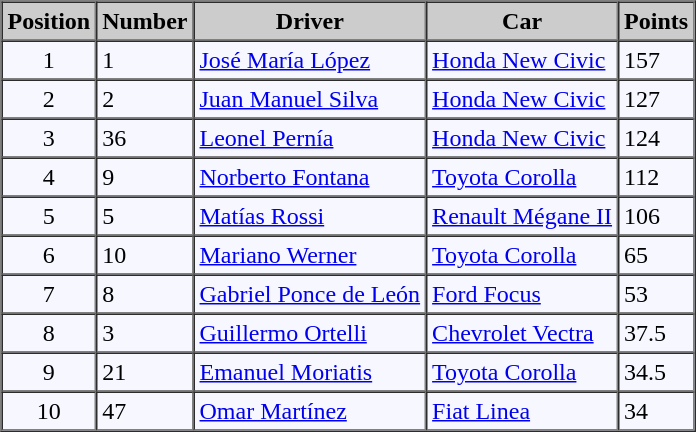<table style="background:#f7f8ff;" cellpadding="3" cellspacing="0" border="1" style="font-size: 95%; border: gray solid 1px; border-collapse: collapse;">
<tr align="center" style="background:#CCCCCC;">
<th>Position</th>
<th>Number</th>
<th>Driver</th>
<th>Car</th>
<th>Points</th>
</tr>
<tr align="center">
<td>1</td>
<td align="left">1</td>
<td align="left"> <a href='#'>José María López</a></td>
<td align="left"><a href='#'>Honda New Civic</a></td>
<td align="left">157</td>
</tr>
<tr align="center">
<td>2</td>
<td align="left">2</td>
<td align="left"> <a href='#'>Juan Manuel Silva</a></td>
<td align="left"><a href='#'>Honda New Civic</a></td>
<td align="left">127</td>
</tr>
<tr align="center">
<td>3</td>
<td align="left">36</td>
<td align="left"> <a href='#'>Leonel Pernía</a></td>
<td align="left"><a href='#'>Honda New Civic</a></td>
<td align="left">124</td>
</tr>
<tr align="center">
<td>4</td>
<td align="left">9</td>
<td align="left"> <a href='#'>Norberto Fontana</a></td>
<td align="left"><a href='#'>Toyota Corolla</a></td>
<td align="left">112</td>
</tr>
<tr align="center">
<td>5</td>
<td align="left">5</td>
<td align="left"> <a href='#'>Matías Rossi</a></td>
<td align="left"><a href='#'>Renault Mégane II</a></td>
<td align="left">106</td>
</tr>
<tr align="center">
<td>6</td>
<td align="left">10</td>
<td align="left"> <a href='#'>Mariano Werner</a></td>
<td align="left"><a href='#'>Toyota Corolla</a></td>
<td align="left">65</td>
</tr>
<tr align="center">
<td>7</td>
<td align="left">8</td>
<td align="left"> <a href='#'>Gabriel Ponce de León</a></td>
<td align="left"><a href='#'>Ford Focus</a></td>
<td align="left">53</td>
</tr>
<tr align="center">
<td>8</td>
<td align="left">3</td>
<td align="left"> <a href='#'>Guillermo Ortelli</a></td>
<td align="left"><a href='#'>Chevrolet Vectra</a></td>
<td align="left">37.5</td>
</tr>
<tr align="center">
<td>9</td>
<td align="left">21</td>
<td align="left"> <a href='#'>Emanuel Moriatis</a></td>
<td align="left"><a href='#'>Toyota Corolla</a></td>
<td align="left">34.5</td>
</tr>
<tr align="center">
<td>10</td>
<td align="left">47</td>
<td align="left"> <a href='#'>Omar Martínez</a></td>
<td align="left"><a href='#'>Fiat Linea</a></td>
<td align="left">34</td>
</tr>
</table>
